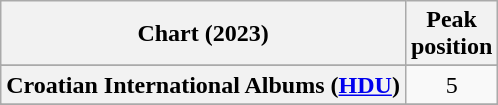<table class="wikitable sortable plainrowheaders" style="text-align:center">
<tr>
<th scope="col">Chart (2023)</th>
<th scope="col">Peak<br>position</th>
</tr>
<tr>
</tr>
<tr>
</tr>
<tr>
</tr>
<tr>
<th scope="row">Croatian International Albums (<a href='#'>HDU</a>)</th>
<td>5</td>
</tr>
<tr>
</tr>
<tr>
</tr>
<tr>
</tr>
<tr>
</tr>
<tr>
</tr>
<tr>
</tr>
<tr>
</tr>
<tr>
</tr>
<tr>
</tr>
</table>
